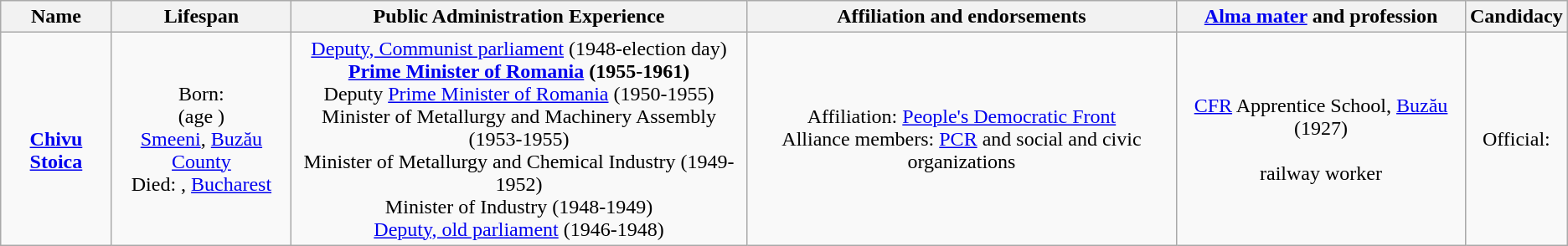<table class="wikitable sortable"  style="text-align:center;">
<tr>
<th>Name</th>
<th>Lifespan</th>
<th class="unsortable">Public Administration Experience</th>
<th>Affiliation and endorsements</th>
<th class="unsortable"><a href='#'>Alma mater</a> and profession</th>
<th>Candidacy <br> </th>
</tr>
<tr>
<td><br><strong><a href='#'>Chivu Stoica</a></strong></td>
<td>Born: <br>(age )<br><a href='#'>Smeeni</a>, <a href='#'>Buzău County</a><br>Died: , <a href='#'>Bucharest</a></td>
<td><a href='#'>Deputy, Communist parliament</a> (1948-election day)<br><strong><a href='#'>Prime Minister of Romania</a> (1955-1961)</strong><br>Deputy <a href='#'>Prime Minister of Romania</a> (1950-1955)<br>Minister of Metallurgy and Machinery Assembly (1953-1955)<br>Minister of Metallurgy and Chemical Industry (1949-1952)<br>Minister of Industry (1948-1949)<br><a href='#'>Deputy, old parliament</a> (1946-1948)</td>
<td>Affiliation: <a href='#'>People's Democratic Front</a><br>Alliance members: <a href='#'>PCR</a> and social and civic organizations</td>
<td><a href='#'>CFR</a> Apprentice School, <a href='#'>Buzău</a> (1927)<br><br>railway worker</td>
<td>Official: </td>
</tr>
</table>
